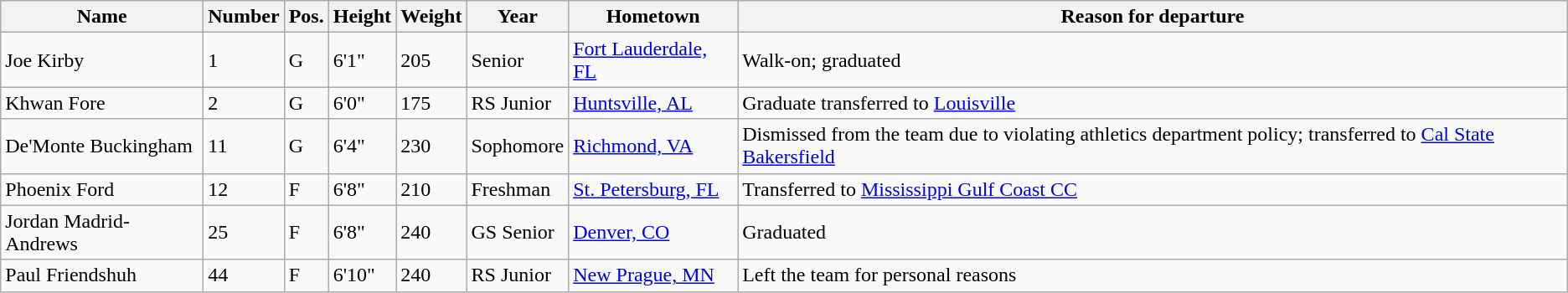<table class="wikitable sortable" border="1">
<tr>
<th>Name</th>
<th>Number</th>
<th>Pos.</th>
<th>Height</th>
<th>Weight</th>
<th>Year</th>
<th>Hometown</th>
<th class="unsortable">Reason for departure</th>
</tr>
<tr>
<td>Joe Kirby</td>
<td>1</td>
<td>G</td>
<td>6'1"</td>
<td>205</td>
<td>Senior</td>
<td><a href='#'>Fort Lauderdale, FL</a></td>
<td>Walk-on; graduated</td>
</tr>
<tr>
<td>Khwan Fore</td>
<td>2</td>
<td>G</td>
<td>6'0"</td>
<td>175</td>
<td>RS Junior</td>
<td><a href='#'>Huntsville, AL</a></td>
<td>Graduate transferred to <a href='#'>Louisville</a></td>
</tr>
<tr>
<td>De'Monte Buckingham</td>
<td>11</td>
<td>G</td>
<td>6'4"</td>
<td>230</td>
<td>Sophomore</td>
<td><a href='#'>Richmond, VA</a></td>
<td>Dismissed from the team due to violating athletics department policy; transferred to <a href='#'>Cal State Bakersfield</a></td>
</tr>
<tr>
<td>Phoenix Ford</td>
<td>12</td>
<td>F</td>
<td>6'8"</td>
<td>210</td>
<td>Freshman</td>
<td><a href='#'>St. Petersburg, FL</a></td>
<td>Transferred to <a href='#'>Mississippi Gulf Coast CC</a></td>
</tr>
<tr>
<td>Jordan Madrid-Andrews</td>
<td>25</td>
<td>F</td>
<td>6'8"</td>
<td>240</td>
<td>GS Senior</td>
<td><a href='#'>Denver, CO</a></td>
<td>Graduated</td>
</tr>
<tr>
<td>Paul Friendshuh</td>
<td>44</td>
<td>F</td>
<td>6'10"</td>
<td>240</td>
<td>RS Junior</td>
<td><a href='#'>New Prague, MN</a></td>
<td>Left the team for personal reasons</td>
</tr>
</table>
